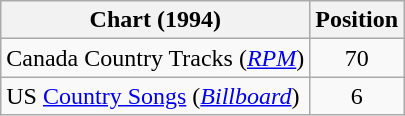<table class="wikitable sortable">
<tr>
<th scope="col">Chart (1994)</th>
<th scope="col">Position</th>
</tr>
<tr>
<td>Canada Country Tracks (<em><a href='#'>RPM</a></em>)</td>
<td align="center">70</td>
</tr>
<tr>
<td>US <a href='#'>Country Songs</a> (<em><a href='#'>Billboard</a></em>)</td>
<td align="center">6</td>
</tr>
</table>
